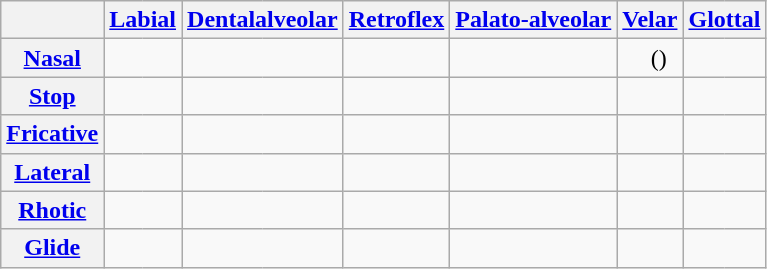<table class=wikitable style=text-align:center>
<tr>
<th></th>
<th colspan=2><a href='#'>Labial</a></th>
<th colspan=2><a href='#'>Dental</a><a href='#'>alveolar</a></th>
<th colspan=2><a href='#'>Retroflex</a></th>
<th colspan=2><a href='#'>Palato-alveolar</a></th>
<th colspan=2><a href='#'>Velar</a></th>
<th colspan=2><a href='#'>Glottal</a></th>
</tr>
<tr>
<th><a href='#'>Nasal</a></th>
<td style=border-right:0></td>
<td style=border-left:0></td>
<td style=border-right:0></td>
<td style=border-left:0></td>
<td style=border-right:0></td>
<td style=border-left:0></td>
<td colspan=2></td>
<td style=border-right:0></td>
<td style=border-left:0>()</td>
<td colspan=2></td>
</tr>
<tr>
<th><a href='#'>Stop</a></th>
<td style=border-right:0></td>
<td style=border-left:0></td>
<td style=border-right:0></td>
<td style=border-left:0></td>
<td style=border-right:0></td>
<td style=border-left:0></td>
<td style=border-right:0></td>
<td style=border-left:0></td>
<td style=border-right:0></td>
<td style=border-left:0></td>
<td style=border-right:0></td>
<td style=border-left:0></td>
</tr>
<tr>
<th><a href='#'>Fricative</a></th>
<td style=border-right:0></td>
<td style=border-left:0></td>
<td style=border-right:0></td>
<td style=border-left:0></td>
<td colspan=2></td>
<td style=border-right:0></td>
<td style=border-left:0></td>
<td style=border-right:0></td>
<td style=border-left:0></td>
<td style=border-right:0></td>
<td style=border-left:0></td>
</tr>
<tr>
<th><a href='#'>Lateral</a></th>
<td colspan=2></td>
<td style=border-right:0></td>
<td style=border-left:0></td>
<td colspan=2></td>
<td colspan=2></td>
<td colspan=2></td>
<td colspan=2></td>
</tr>
<tr>
<th><a href='#'>Rhotic</a></th>
<td colspan=2></td>
<td style=border-right:0></td>
<td style=border-left:0></td>
<td style=border-right:0></td>
<td style=border-left:0></td>
<td colspan=2></td>
<td colspan=2></td>
<td colspan=2></td>
</tr>
<tr>
<th><a href='#'>Glide</a></th>
<td colspan=2></td>
<td colspan=2></td>
<td colspan=2></td>
<td style=border-right:0></td>
<td style=border-left:0></td>
<td style=border-right:0></td>
<td style=border-left:0></td>
<td colspan=2></td>
</tr>
</table>
